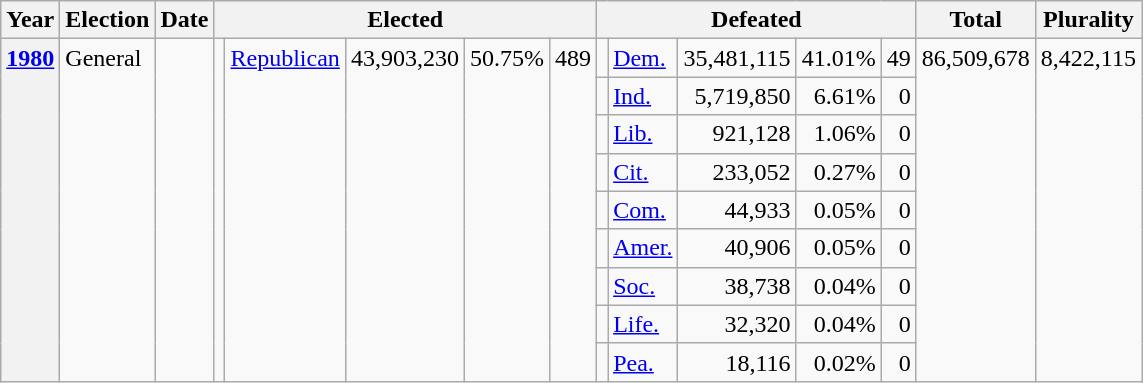<table class="wikitable">
<tr>
<th>Year</th>
<th>Election</th>
<th>Date</th>
<th colspan="5">Elected</th>
<th colspan="5">Defeated</th>
<th>Total</th>
<th>Plurality</th>
</tr>
<tr>
<th rowspan="9" valign="top"><a href='#'>1980</a></th>
<td rowspan="9" valign="top">General</td>
<td rowspan="9" valign="top"></td>
<td rowspan="9" valign="top"></td>
<td rowspan="9" valign="top" ><a href='#'>Republican</a></td>
<td rowspan="9" valign="top" align="right">43,903,230</td>
<td rowspan="9" valign="top" align="right">50.75%</td>
<td rowspan="9" valign="top" align="right">489</td>
<td valign="top"></td>
<td valign="top" ><a href='#'>Dem.</a></td>
<td valign="top" align="right">35,481,115</td>
<td valign="top" align="right">41.01%</td>
<td valign="top" align="right">49</td>
<td rowspan="9" valign="top" align="right">86,509,678</td>
<td rowspan="9" valign="top" align="right">8,422,115</td>
</tr>
<tr>
<td valign="top"></td>
<td valign="top" ><a href='#'>Ind.</a></td>
<td valign="top" align="right">5,719,850</td>
<td valign="top" align="right">6.61%</td>
<td valign="top" align="right">0</td>
</tr>
<tr>
<td></td>
<td valign="top" ><a href='#'>Lib.</a></td>
<td valign="top" align="right">921,128</td>
<td valign="top" align="right">1.06%</td>
<td valign="top" align="right">0</td>
</tr>
<tr>
<td></td>
<td valign="top" ><a href='#'>Cit.</a></td>
<td valign="top" align="right">233,052</td>
<td valign="top" align="right">0.27%</td>
<td valign="top" align="right">0</td>
</tr>
<tr>
<td></td>
<td valign="top" ><a href='#'>Com.</a></td>
<td valign="top" align="right">44,933</td>
<td valign="top" align="right">0.05%</td>
<td valign="top" align="right">0</td>
</tr>
<tr>
<td></td>
<td valign="top" ><a href='#'>Amer.</a></td>
<td valign="top" align="right">40,906</td>
<td valign="top" align="right">0.05%</td>
<td valign="top" align="right">0</td>
</tr>
<tr>
<td></td>
<td valign="top" ><a href='#'>Soc.</a></td>
<td valign="top" align="right">38,738</td>
<td valign="top" align="right">0.04%</td>
<td valign="top" align="right">0</td>
</tr>
<tr>
<td></td>
<td valign="top" ><a href='#'>Life.</a></td>
<td valign="top" align="right">32,320</td>
<td valign="top" align="right">0.04%</td>
<td valign="top" align="right">0</td>
</tr>
<tr>
<td></td>
<td valign="top" ><a href='#'>Pea.</a></td>
<td valign="top" align="right">18,116</td>
<td valign="top" align="right">0.02%</td>
<td valign="top" align="right">0</td>
</tr>
</table>
